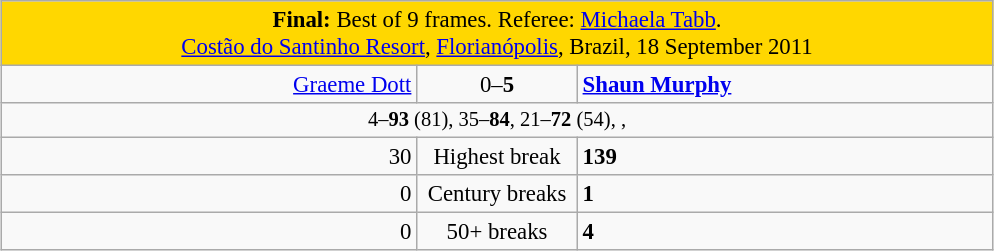<table class="wikitable" style="font-size: 95%; margin: 1em auto 1em auto;">
<tr>
<td colspan="3" align="center" bgcolor="#ffd700"><strong>Final:</strong> Best of 9 frames. Referee: <a href='#'>Michaela Tabb</a>.<br><a href='#'>Costão do Santinho Resort</a>, <a href='#'>Florianópolis</a>, Brazil, 18 September 2011</td>
</tr>
<tr>
<td width = "270" align="right"><a href='#'>Graeme Dott</a> <br></td>
<td width = "100" align="center">0–<strong>5</strong></td>
<td width = "270" align="left"><strong><a href='#'>Shaun Murphy</a></strong> <br></td>
</tr>
<tr>
<td colspan="3" align="center" style="font-size: 90%">4–<strong>93</strong> (81), 35–<strong>84</strong>, 21–<strong>72</strong> (54), , </td>
</tr>
<tr>
<td align="right">30</td>
<td align="center">Highest break</td>
<td><strong>139</strong></td>
</tr>
<tr>
<td align="right">0</td>
<td align="center">Century breaks</td>
<td><strong>1</strong></td>
</tr>
<tr>
<td align="right">0</td>
<td align="center">50+ breaks</td>
<td><strong>4</strong></td>
</tr>
</table>
